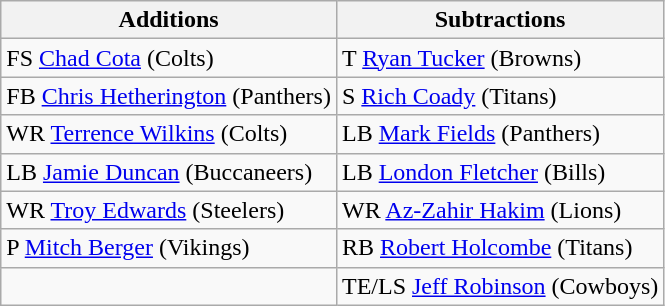<table class="wikitable">
<tr>
<th>Additions</th>
<th>Subtractions</th>
</tr>
<tr>
<td>FS <a href='#'>Chad Cota</a> (Colts)</td>
<td>T <a href='#'>Ryan Tucker</a> (Browns)</td>
</tr>
<tr>
<td>FB <a href='#'>Chris Hetherington</a> (Panthers)</td>
<td>S <a href='#'>Rich Coady</a> (Titans)</td>
</tr>
<tr>
<td>WR <a href='#'>Terrence Wilkins</a> (Colts)</td>
<td>LB <a href='#'>Mark Fields</a> (Panthers)</td>
</tr>
<tr>
<td>LB <a href='#'>Jamie Duncan</a> (Buccaneers)</td>
<td>LB <a href='#'>London Fletcher</a> (Bills)</td>
</tr>
<tr>
<td>WR <a href='#'>Troy Edwards</a> (Steelers)</td>
<td>WR <a href='#'>Az-Zahir Hakim</a> (Lions)</td>
</tr>
<tr>
<td>P <a href='#'>Mitch Berger</a> (Vikings)</td>
<td>RB <a href='#'>Robert Holcombe</a> (Titans)</td>
</tr>
<tr>
<td></td>
<td>TE/LS <a href='#'>Jeff Robinson</a> (Cowboys)</td>
</tr>
</table>
